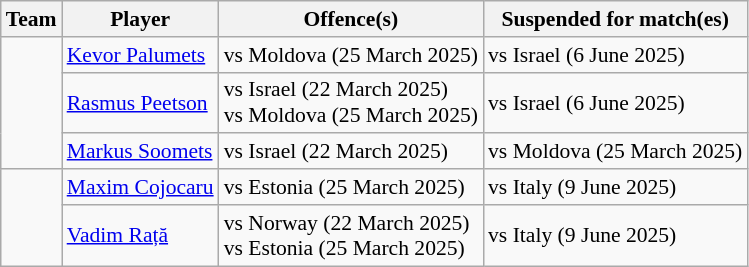<table class="wikitable" style="font-size:90%">
<tr>
<th>Team</th>
<th>Player</th>
<th>Offence(s)</th>
<th>Suspended for match(es)</th>
</tr>
<tr>
<td rowspan=3></td>
<td><a href='#'>Kevor Palumets</a></td>
<td> vs Moldova (25 March 2025)</td>
<td>vs Israel (6 June 2025)</td>
</tr>
<tr>
<td><a href='#'>Rasmus Peetson</a></td>
<td> vs Israel (22 March 2025)<br> vs Moldova (25 March 2025)</td>
<td>vs Israel (6 June 2025)</td>
</tr>
<tr>
<td><a href='#'>Markus Soomets</a></td>
<td> vs Israel (22 March 2025)</td>
<td>vs Moldova (25 March 2025)</td>
</tr>
<tr>
<td rowspan=2></td>
<td><a href='#'>Maxim Cojocaru</a></td>
<td> vs Estonia (25 March 2025)</td>
<td>vs Italy (9 June 2025)</td>
</tr>
<tr>
<td><a href='#'>Vadim Rață</a></td>
<td> vs Norway (22 March 2025)<br> vs Estonia (25 March 2025)</td>
<td>vs Italy (9 June 2025)</td>
</tr>
</table>
